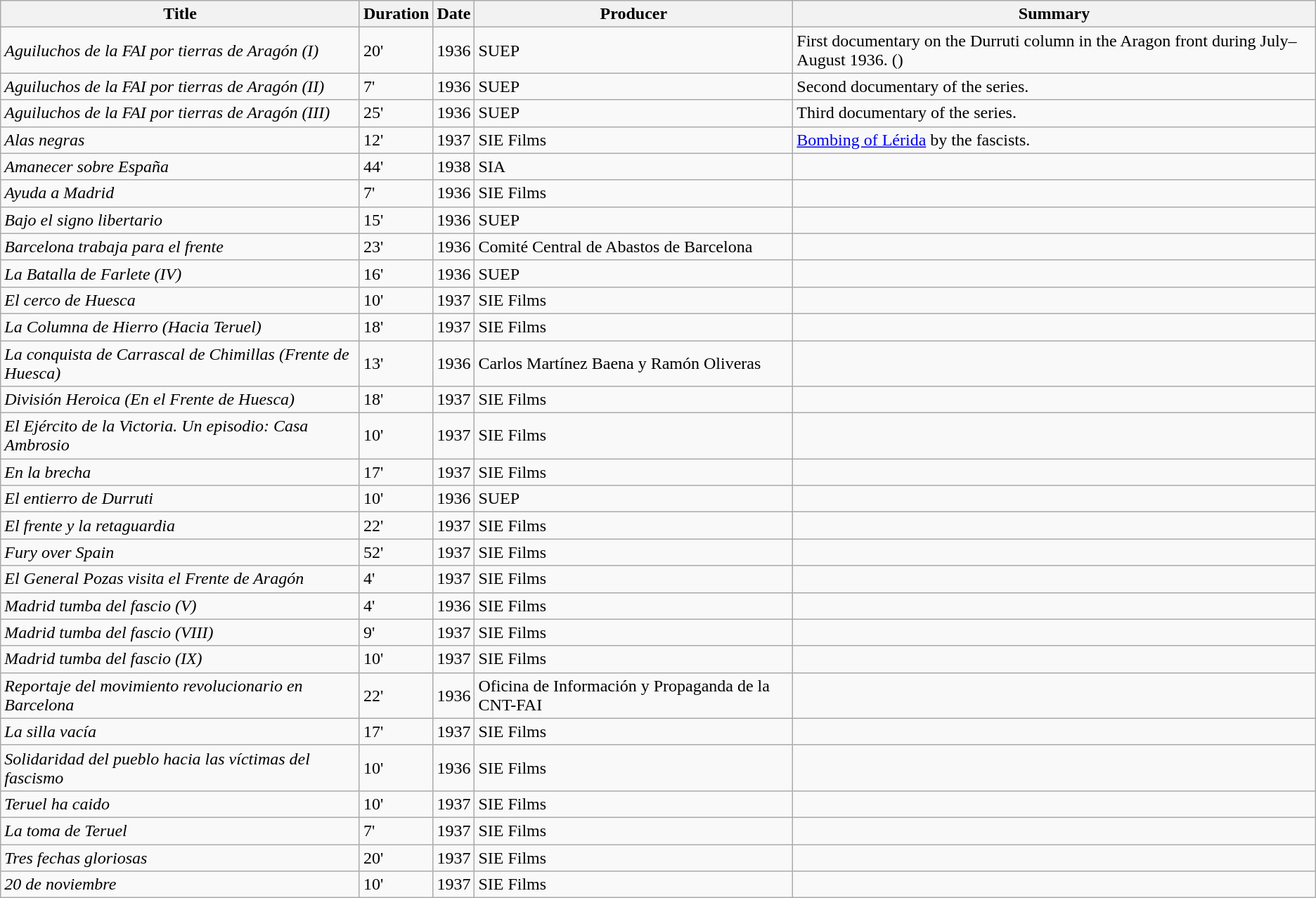<table class="wikitable sortable">
<tr>
<th>Title</th>
<th>Duration</th>
<th>Date</th>
<th>Producer</th>
<th>Summary</th>
</tr>
<tr>
<td><em>Aguiluchos de la FAI por tierras de Aragón (I)</em></td>
<td>20'</td>
<td>1936</td>
<td>SUEP</td>
<td>First documentary on the Durruti column in the Aragon front during July–August 1936. ()</td>
</tr>
<tr>
<td><em>Aguiluchos de la FAI por tierras de Aragón (II)</em></td>
<td>7'</td>
<td>1936</td>
<td>SUEP</td>
<td>Second documentary of the series.</td>
</tr>
<tr>
<td><em>Aguiluchos de la FAI por tierras de Aragón (III)</em></td>
<td>25'</td>
<td>1936</td>
<td>SUEP</td>
<td>Third  documentary of the series.</td>
</tr>
<tr>
<td><em>Alas negras</em></td>
<td>12'</td>
<td>1937</td>
<td>SIE Films</td>
<td><a href='#'>Bombing of Lérida</a> by the fascists.</td>
</tr>
<tr>
<td><em>Amanecer sobre España</em></td>
<td>44'</td>
<td>1938</td>
<td>SIA</td>
<td></td>
</tr>
<tr>
<td><em>Ayuda a Madrid</em></td>
<td>7'</td>
<td>1936</td>
<td>SIE Films</td>
</tr>
<tr>
<td><em>Bajo el signo libertario</em></td>
<td>15'</td>
<td>1936</td>
<td>SUEP</td>
<td></td>
</tr>
<tr>
<td><em>Barcelona trabaja para el frente</em></td>
<td>23'</td>
<td>1936</td>
<td>Comité Central de Abastos de Barcelona</td>
<td></td>
</tr>
<tr>
<td><em>La Batalla de Farlete (IV)</em></td>
<td>16'</td>
<td>1936</td>
<td>SUEP</td>
<td></td>
</tr>
<tr>
<td><em>El cerco de Huesca</em></td>
<td>10'</td>
<td>1937</td>
<td>SIE Films</td>
<td></td>
</tr>
<tr>
<td><em>La Columna de Hierro (Hacia Teruel)</em></td>
<td>18'</td>
<td>1937</td>
<td>SIE Films</td>
<td></td>
</tr>
<tr>
<td><em>La conquista de Carrascal de Chimillas (Frente de Huesca)</em></td>
<td>13'</td>
<td>1936</td>
<td>Carlos Martínez Baena y Ramón Oliveras</td>
<td></td>
</tr>
<tr>
<td><em>División Heroica (En el Frente de Huesca)</em></td>
<td>18'</td>
<td>1937</td>
<td>SIE Films</td>
<td></td>
</tr>
<tr>
<td><em>El Ejército de la Victoria. Un episodio: Casa Ambrosio</em></td>
<td>10'</td>
<td>1937</td>
<td>SIE Films</td>
<td></td>
</tr>
<tr>
<td><em>En la brecha</em></td>
<td>17'</td>
<td>1937</td>
<td>SIE Films</td>
<td></td>
</tr>
<tr>
<td><em>El entierro de Durruti</em></td>
<td>10'</td>
<td>1936</td>
<td>SUEP</td>
<td></td>
</tr>
<tr>
<td><em>El frente y la retaguardia</em></td>
<td>22'</td>
<td>1937</td>
<td>SIE Films</td>
<td></td>
</tr>
<tr>
<td><em>Fury over Spain</em></td>
<td>52'</td>
<td>1937</td>
<td>SIE Films</td>
<td></td>
</tr>
<tr>
<td><em>El General Pozas visita el Frente de Aragón</em></td>
<td>4'</td>
<td>1937</td>
<td>SIE Films</td>
<td></td>
</tr>
<tr>
<td><em>Madrid tumba del fascio (V)</em></td>
<td>4'</td>
<td>1936</td>
<td>SIE Films</td>
<td></td>
</tr>
<tr>
<td><em>Madrid tumba del fascio (VIII)</em></td>
<td>9'</td>
<td>1937</td>
<td>SIE Films</td>
<td></td>
</tr>
<tr>
<td><em>Madrid tumba del fascio (IX)</em></td>
<td>10'</td>
<td>1937</td>
<td>SIE Films</td>
<td></td>
</tr>
<tr>
<td><em>Reportaje del movimiento revolucionario en Barcelona</em></td>
<td>22'</td>
<td>1936</td>
<td>Oficina de Información y Propaganda de la CNT-FAI</td>
<td></td>
</tr>
<tr>
<td><em>La silla vacía</em></td>
<td>17'</td>
<td>1937</td>
<td>SIE Films</td>
<td></td>
</tr>
<tr>
<td><em>Solidaridad del pueblo hacia las víctimas del fascismo</em></td>
<td>10'</td>
<td>1936</td>
<td>SIE Films</td>
<td></td>
</tr>
<tr>
<td><em>Teruel ha caido</em></td>
<td>10'</td>
<td>1937</td>
<td>SIE Films</td>
<td></td>
</tr>
<tr>
<td><em>La toma de Teruel</em></td>
<td>7'</td>
<td>1937</td>
<td>SIE Films</td>
<td></td>
</tr>
<tr>
<td><em>Tres fechas gloriosas</em></td>
<td>20'</td>
<td>1937</td>
<td>SIE Films</td>
<td></td>
</tr>
<tr>
<td><em>20 de noviembre</em></td>
<td>10'</td>
<td>1937</td>
<td>SIE Films</td>
<td></td>
</tr>
</table>
